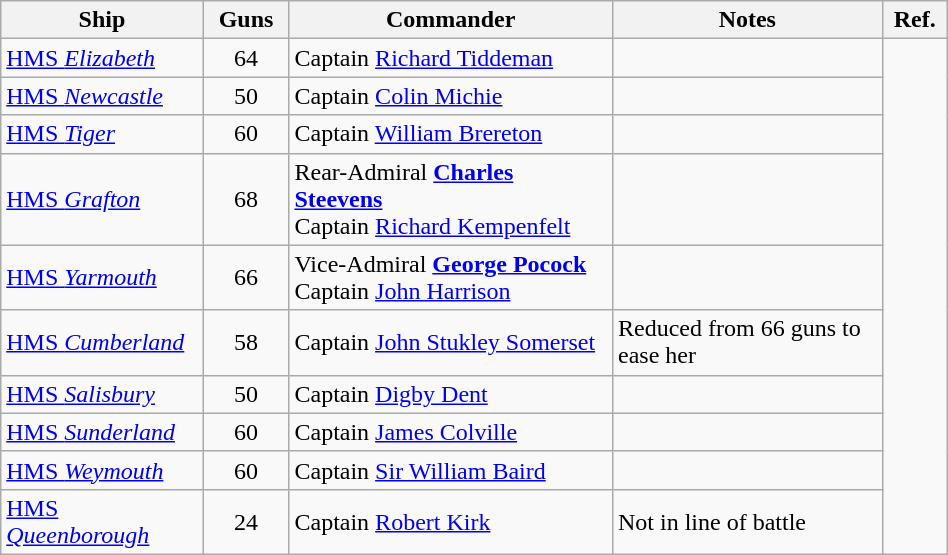<table class="wikitable"width=50%>
<tr>
<th style="width: 12%">Ship</th>
<th style="width: 5%">Guns</th>
<th style="width: 24%">Commander</th>
<th style="width: 20%">Notes</th>
<th style="width: 3%">Ref.</th>
</tr>
<tr>
<td><a href='#'>HMS <em>Elizabeth</em></a></td>
<td align= center>64</td>
<td>Captain <a href='#'>Richard Tiddeman</a></td>
<td></td>
<td rowspan=10></td>
</tr>
<tr>
<td><a href='#'>HMS <em>Newcastle</em></a></td>
<td align= center>50</td>
<td>Captain <a href='#'>Colin Michie</a></td>
<td></td>
</tr>
<tr>
<td><a href='#'>HMS <em>Tiger</em></a></td>
<td align= center>60</td>
<td>Captain <a href='#'>William Brereton</a></td>
<td></td>
</tr>
<tr>
<td><a href='#'>HMS <em>Grafton</em></a></td>
<td align= center>68</td>
<td>Rear-Admiral <strong><a href='#'>Charles Steevens</a></strong><br>Captain <a href='#'>Richard Kempenfelt</a></td>
<td></td>
</tr>
<tr>
<td><a href='#'>HMS <em>Yarmouth</em></a></td>
<td align= center>66</td>
<td>Vice-Admiral <strong><a href='#'>George Pocock</a></strong><br>Captain <a href='#'>John Harrison</a></td>
<td></td>
</tr>
<tr>
<td><a href='#'>HMS <em>Cumberland</em></a></td>
<td align= center>58</td>
<td>Captain <a href='#'>John Stukley Somerset</a></td>
<td>Reduced from 66 guns to ease her</td>
</tr>
<tr>
<td><a href='#'>HMS <em>Salisbury</em></a></td>
<td align= center>50</td>
<td>Captain <a href='#'>Digby Dent</a></td>
<td></td>
</tr>
<tr>
<td><a href='#'>HMS <em>Sunderland</em></a></td>
<td align= center>60</td>
<td>Captain <a href='#'>James Colville</a></td>
<td></td>
</tr>
<tr>
<td><a href='#'>HMS <em>Weymouth</em></a></td>
<td align= center>60</td>
<td>Captain <a href='#'>Sir William Baird</a></td>
<td></td>
</tr>
<tr>
<td><a href='#'>HMS <em>Queenborough</em></a></td>
<td align= center>24</td>
<td>Captain <a href='#'>Robert Kirk</a></td>
<td>Not in line of battle</td>
</tr>
</table>
